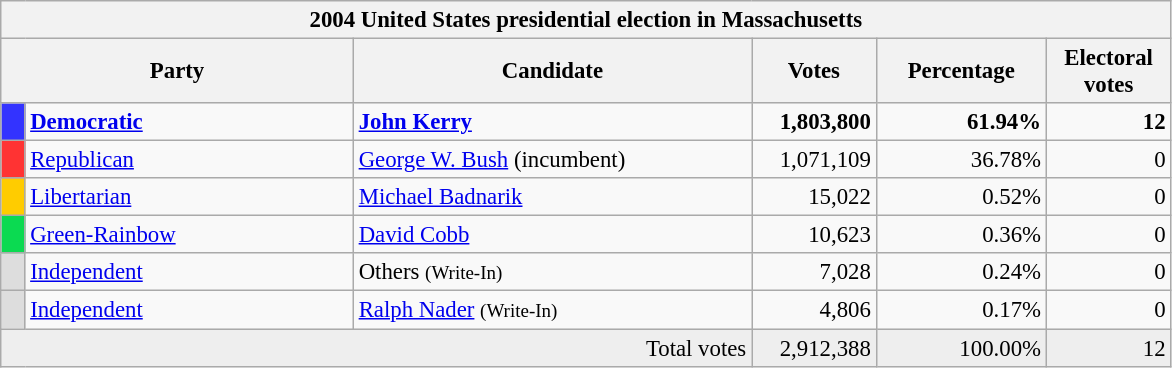<table class="wikitable" style="font-size: 95%;">
<tr>
<th colspan="6">2004 United States presidential election in Massachusetts</th>
</tr>
<tr>
<th colspan="2" style="width: 15em">Party</th>
<th style="width: 17em">Candidate</th>
<th style="width: 5em">Votes</th>
<th style="width: 7em">Percentage</th>
<th style="width: 5em">Electoral votes</th>
</tr>
<tr>
<th style="background:#33f; width:3px;"></th>
<td style="width: 130px"><strong><a href='#'>Democratic</a></strong></td>
<td><strong><a href='#'>John Kerry</a></strong></td>
<td style="text-align:right;"><strong>1,803,800</strong></td>
<td style="text-align:right;"><strong>61.94%</strong></td>
<td style="text-align:right;"><strong>12</strong></td>
</tr>
<tr>
<th style="background:#f33; width:3px;"></th>
<td style="width: 130px"><a href='#'>Republican</a></td>
<td><a href='#'>George W. Bush</a> (incumbent)</td>
<td style="text-align:right;">1,071,109</td>
<td style="text-align:right;">36.78%</td>
<td style="text-align:right;">0</td>
</tr>
<tr>
<th style="background:#fc0; width:3px;"></th>
<td style="width: 130px"><a href='#'>Libertarian</a></td>
<td><a href='#'>Michael Badnarik</a></td>
<td style="text-align:right;">15,022</td>
<td style="text-align:right;">0.52%</td>
<td style="text-align:right;">0</td>
</tr>
<tr>
<th style="background:#0bda51; width:3px;"></th>
<td style="width: 130px"><a href='#'>Green-Rainbow</a></td>
<td><a href='#'>David Cobb</a></td>
<td style="text-align:right;">10,623</td>
<td style="text-align:right;">0.36%</td>
<td style="text-align:right;">0</td>
</tr>
<tr>
<th style="background:#ddd; width:3px;"></th>
<td style="width: 130px"><a href='#'>Independent</a></td>
<td>Others <small>(Write-In)</small></td>
<td style="text-align:right;">7,028</td>
<td style="text-align:right;">0.24%</td>
<td style="text-align:right;">0</td>
</tr>
<tr>
<th style="background:#ddd; width:3px;"></th>
<td style="width: 130px"><a href='#'>Independent</a></td>
<td><a href='#'>Ralph Nader</a> <small>(Write-In)</small></td>
<td style="text-align:right;">4,806</td>
<td style="text-align:right;">0.17%</td>
<td style="text-align:right;">0</td>
</tr>
<tr style="background:#eee; text-align:right;">
<td colspan="3">Total votes</td>
<td>2,912,388</td>
<td>100.00%</td>
<td>12</td>
</tr>
</table>
